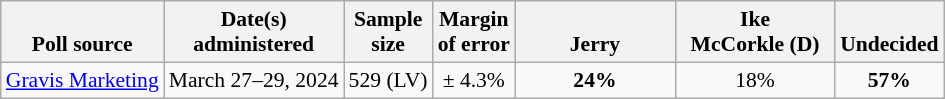<table class="wikitable" style="font-size:90%;text-align:center;">
<tr valign=bottom>
<th>Poll source</th>
<th>Date(s)<br>administered</th>
<th>Sample<br>size</th>
<th>Margin<br>of error</th>
<th style="width:100px;">Jerry<br></th>
<th style="width:100px;">Ike<br>McCorkle (D)</th>
<th>Undecided</th>
</tr>
<tr>
<td style="text-align:left;"><a href='#'>Gravis Marketing</a></td>
<td>March 27–29, 2024</td>
<td>529 (LV)</td>
<td>± 4.3%</td>
<td><strong>24%</strong></td>
<td>18%</td>
<td><strong>57%</strong></td>
</tr>
</table>
